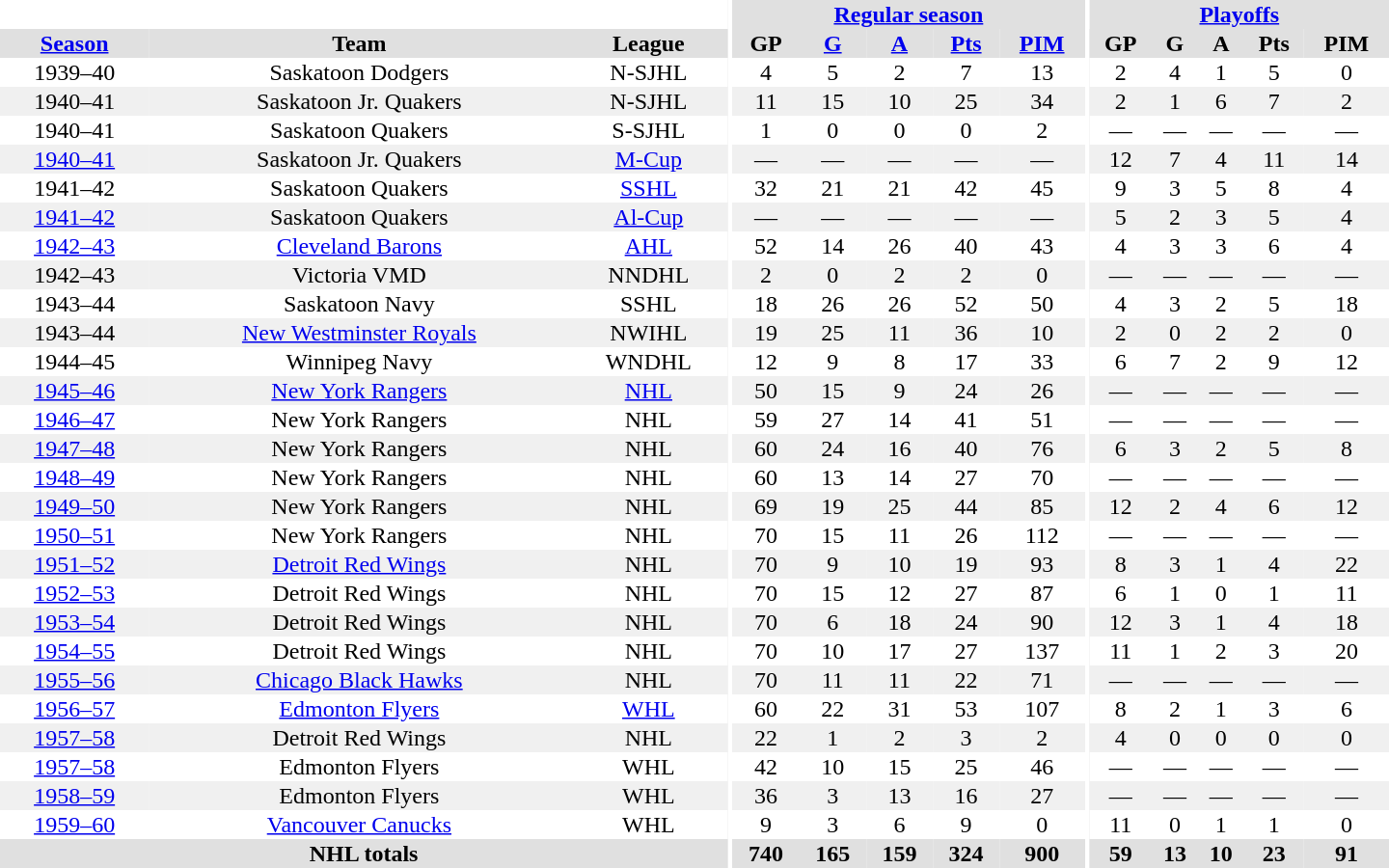<table border="0" cellpadding="1" cellspacing="0" style="text-align:center; width:60em">
<tr bgcolor="#e0e0e0">
<th colspan="3" bgcolor="#ffffff"></th>
<th rowspan="100" bgcolor="#ffffff"></th>
<th colspan="5"><a href='#'>Regular season</a></th>
<th rowspan="100" bgcolor="#ffffff"></th>
<th colspan="5"><a href='#'>Playoffs</a></th>
</tr>
<tr bgcolor="#e0e0e0">
<th><a href='#'>Season</a></th>
<th>Team</th>
<th>League</th>
<th>GP</th>
<th><a href='#'>G</a></th>
<th><a href='#'>A</a></th>
<th><a href='#'>Pts</a></th>
<th><a href='#'>PIM</a></th>
<th>GP</th>
<th>G</th>
<th>A</th>
<th>Pts</th>
<th>PIM</th>
</tr>
<tr>
<td>1939–40</td>
<td>Saskatoon Dodgers</td>
<td>N-SJHL</td>
<td>4</td>
<td>5</td>
<td>2</td>
<td>7</td>
<td>13</td>
<td>2</td>
<td>4</td>
<td>1</td>
<td>5</td>
<td>0</td>
</tr>
<tr bgcolor="#f0f0f0">
<td>1940–41</td>
<td>Saskatoon Jr. Quakers</td>
<td>N-SJHL</td>
<td>11</td>
<td>15</td>
<td>10</td>
<td>25</td>
<td>34</td>
<td>2</td>
<td>1</td>
<td>6</td>
<td>7</td>
<td>2</td>
</tr>
<tr>
<td>1940–41</td>
<td>Saskatoon Quakers</td>
<td>S-SJHL</td>
<td>1</td>
<td>0</td>
<td>0</td>
<td>0</td>
<td>2</td>
<td>—</td>
<td>—</td>
<td>—</td>
<td>—</td>
<td>—</td>
</tr>
<tr bgcolor="#f0f0f0">
<td><a href='#'>1940–41</a></td>
<td>Saskatoon Jr. Quakers</td>
<td><a href='#'>M-Cup</a></td>
<td>—</td>
<td>—</td>
<td>—</td>
<td>—</td>
<td>—</td>
<td>12</td>
<td>7</td>
<td>4</td>
<td>11</td>
<td>14</td>
</tr>
<tr>
<td>1941–42</td>
<td>Saskatoon Quakers</td>
<td><a href='#'>SSHL</a></td>
<td>32</td>
<td>21</td>
<td>21</td>
<td>42</td>
<td>45</td>
<td>9</td>
<td>3</td>
<td>5</td>
<td>8</td>
<td>4</td>
</tr>
<tr bgcolor="#f0f0f0">
<td><a href='#'>1941–42</a></td>
<td>Saskatoon Quakers</td>
<td><a href='#'>Al-Cup</a></td>
<td>—</td>
<td>—</td>
<td>—</td>
<td>—</td>
<td>—</td>
<td>5</td>
<td>2</td>
<td>3</td>
<td>5</td>
<td>4</td>
</tr>
<tr>
<td><a href='#'>1942–43</a></td>
<td><a href='#'>Cleveland Barons</a></td>
<td><a href='#'>AHL</a></td>
<td>52</td>
<td>14</td>
<td>26</td>
<td>40</td>
<td>43</td>
<td>4</td>
<td>3</td>
<td>3</td>
<td>6</td>
<td>4</td>
</tr>
<tr bgcolor="#f0f0f0">
<td>1942–43</td>
<td>Victoria VMD</td>
<td>NNDHL</td>
<td>2</td>
<td>0</td>
<td>2</td>
<td>2</td>
<td>0</td>
<td>—</td>
<td>—</td>
<td>—</td>
<td>—</td>
<td>—</td>
</tr>
<tr>
<td>1943–44</td>
<td>Saskatoon Navy</td>
<td>SSHL</td>
<td>18</td>
<td>26</td>
<td>26</td>
<td>52</td>
<td>50</td>
<td>4</td>
<td>3</td>
<td>2</td>
<td>5</td>
<td>18</td>
</tr>
<tr bgcolor="#f0f0f0">
<td>1943–44</td>
<td><a href='#'>New Westminster Royals</a></td>
<td>NWIHL</td>
<td>19</td>
<td>25</td>
<td>11</td>
<td>36</td>
<td>10</td>
<td>2</td>
<td>0</td>
<td>2</td>
<td>2</td>
<td>0</td>
</tr>
<tr>
<td>1944–45</td>
<td>Winnipeg Navy</td>
<td>WNDHL</td>
<td>12</td>
<td>9</td>
<td>8</td>
<td>17</td>
<td>33</td>
<td>6</td>
<td>7</td>
<td>2</td>
<td>9</td>
<td>12</td>
</tr>
<tr bgcolor="#f0f0f0">
<td><a href='#'>1945–46</a></td>
<td><a href='#'>New York Rangers</a></td>
<td><a href='#'>NHL</a></td>
<td>50</td>
<td>15</td>
<td>9</td>
<td>24</td>
<td>26</td>
<td>—</td>
<td>—</td>
<td>—</td>
<td>—</td>
<td>—</td>
</tr>
<tr>
<td><a href='#'>1946–47</a></td>
<td>New York Rangers</td>
<td>NHL</td>
<td>59</td>
<td>27</td>
<td>14</td>
<td>41</td>
<td>51</td>
<td>—</td>
<td>—</td>
<td>—</td>
<td>—</td>
<td>—</td>
</tr>
<tr bgcolor="#f0f0f0">
<td><a href='#'>1947–48</a></td>
<td>New York Rangers</td>
<td>NHL</td>
<td>60</td>
<td>24</td>
<td>16</td>
<td>40</td>
<td>76</td>
<td>6</td>
<td>3</td>
<td>2</td>
<td>5</td>
<td>8</td>
</tr>
<tr>
<td><a href='#'>1948–49</a></td>
<td>New York Rangers</td>
<td>NHL</td>
<td>60</td>
<td>13</td>
<td>14</td>
<td>27</td>
<td>70</td>
<td>—</td>
<td>—</td>
<td>—</td>
<td>—</td>
<td>—</td>
</tr>
<tr bgcolor="#f0f0f0">
<td><a href='#'>1949–50</a></td>
<td>New York Rangers</td>
<td>NHL</td>
<td>69</td>
<td>19</td>
<td>25</td>
<td>44</td>
<td>85</td>
<td>12</td>
<td>2</td>
<td>4</td>
<td>6</td>
<td>12</td>
</tr>
<tr>
<td><a href='#'>1950–51</a></td>
<td>New York Rangers</td>
<td>NHL</td>
<td>70</td>
<td>15</td>
<td>11</td>
<td>26</td>
<td>112</td>
<td>—</td>
<td>—</td>
<td>—</td>
<td>—</td>
<td>—</td>
</tr>
<tr bgcolor="#f0f0f0">
<td><a href='#'>1951–52</a></td>
<td><a href='#'>Detroit Red Wings</a></td>
<td>NHL</td>
<td>70</td>
<td>9</td>
<td>10</td>
<td>19</td>
<td>93</td>
<td>8</td>
<td>3</td>
<td>1</td>
<td>4</td>
<td>22</td>
</tr>
<tr>
<td><a href='#'>1952–53</a></td>
<td>Detroit Red Wings</td>
<td>NHL</td>
<td>70</td>
<td>15</td>
<td>12</td>
<td>27</td>
<td>87</td>
<td>6</td>
<td>1</td>
<td>0</td>
<td>1</td>
<td>11</td>
</tr>
<tr bgcolor="#f0f0f0">
<td><a href='#'>1953–54</a></td>
<td>Detroit Red Wings</td>
<td>NHL</td>
<td>70</td>
<td>6</td>
<td>18</td>
<td>24</td>
<td>90</td>
<td>12</td>
<td>3</td>
<td>1</td>
<td>4</td>
<td>18</td>
</tr>
<tr>
<td><a href='#'>1954–55</a></td>
<td>Detroit Red Wings</td>
<td>NHL</td>
<td>70</td>
<td>10</td>
<td>17</td>
<td>27</td>
<td>137</td>
<td>11</td>
<td>1</td>
<td>2</td>
<td>3</td>
<td>20</td>
</tr>
<tr bgcolor="#f0f0f0">
<td><a href='#'>1955–56</a></td>
<td><a href='#'>Chicago Black Hawks</a></td>
<td>NHL</td>
<td>70</td>
<td>11</td>
<td>11</td>
<td>22</td>
<td>71</td>
<td>—</td>
<td>—</td>
<td>—</td>
<td>—</td>
<td>—</td>
</tr>
<tr>
<td><a href='#'>1956–57</a></td>
<td><a href='#'>Edmonton Flyers</a></td>
<td><a href='#'>WHL</a></td>
<td>60</td>
<td>22</td>
<td>31</td>
<td>53</td>
<td>107</td>
<td>8</td>
<td>2</td>
<td>1</td>
<td>3</td>
<td>6</td>
</tr>
<tr bgcolor="#f0f0f0">
<td><a href='#'>1957–58</a></td>
<td>Detroit Red Wings</td>
<td>NHL</td>
<td>22</td>
<td>1</td>
<td>2</td>
<td>3</td>
<td>2</td>
<td>4</td>
<td>0</td>
<td>0</td>
<td>0</td>
<td>0</td>
</tr>
<tr>
<td><a href='#'>1957–58</a></td>
<td>Edmonton Flyers</td>
<td>WHL</td>
<td>42</td>
<td>10</td>
<td>15</td>
<td>25</td>
<td>46</td>
<td>—</td>
<td>—</td>
<td>—</td>
<td>—</td>
<td>—</td>
</tr>
<tr bgcolor="#f0f0f0">
<td><a href='#'>1958–59</a></td>
<td>Edmonton Flyers</td>
<td>WHL</td>
<td>36</td>
<td>3</td>
<td>13</td>
<td>16</td>
<td>27</td>
<td>—</td>
<td>—</td>
<td>—</td>
<td>—</td>
<td>—</td>
</tr>
<tr>
<td><a href='#'>1959–60</a></td>
<td><a href='#'>Vancouver Canucks</a></td>
<td>WHL</td>
<td>9</td>
<td>3</td>
<td>6</td>
<td>9</td>
<td>0</td>
<td>11</td>
<td>0</td>
<td>1</td>
<td>1</td>
<td>0</td>
</tr>
<tr bgcolor="#e0e0e0">
<th colspan="3">NHL totals</th>
<th>740</th>
<th>165</th>
<th>159</th>
<th>324</th>
<th>900</th>
<th>59</th>
<th>13</th>
<th>10</th>
<th>23</th>
<th>91</th>
</tr>
</table>
